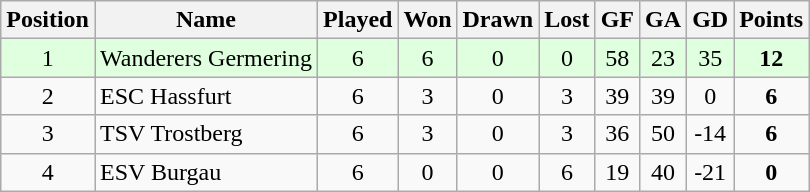<table class="wikitable">
<tr align="center">
<th>Position</th>
<th>Name</th>
<th>Played</th>
<th>Won</th>
<th>Drawn</th>
<th>Lost</th>
<th>GF</th>
<th>GA</th>
<th>GD</th>
<th>Points</th>
</tr>
<tr align="center" bgcolor="#dfffdf">
<td>1</td>
<td align="left">Wanderers Germering</td>
<td>6</td>
<td>6</td>
<td>0</td>
<td>0</td>
<td>58</td>
<td>23</td>
<td>35</td>
<td><strong>12</strong></td>
</tr>
<tr align="center">
<td>2</td>
<td align="left">ESC Hassfurt</td>
<td>6</td>
<td>3</td>
<td>0</td>
<td>3</td>
<td>39</td>
<td>39</td>
<td>0</td>
<td><strong>6</strong></td>
</tr>
<tr align="center">
<td>3</td>
<td align="left">TSV Trostberg</td>
<td>6</td>
<td>3</td>
<td>0</td>
<td>3</td>
<td>36</td>
<td>50</td>
<td>-14</td>
<td><strong>6</strong></td>
</tr>
<tr align="center">
<td>4</td>
<td align="left">ESV Burgau</td>
<td>6</td>
<td>0</td>
<td>0</td>
<td>6</td>
<td>19</td>
<td>40</td>
<td>-21</td>
<td><strong>0</strong></td>
</tr>
</table>
